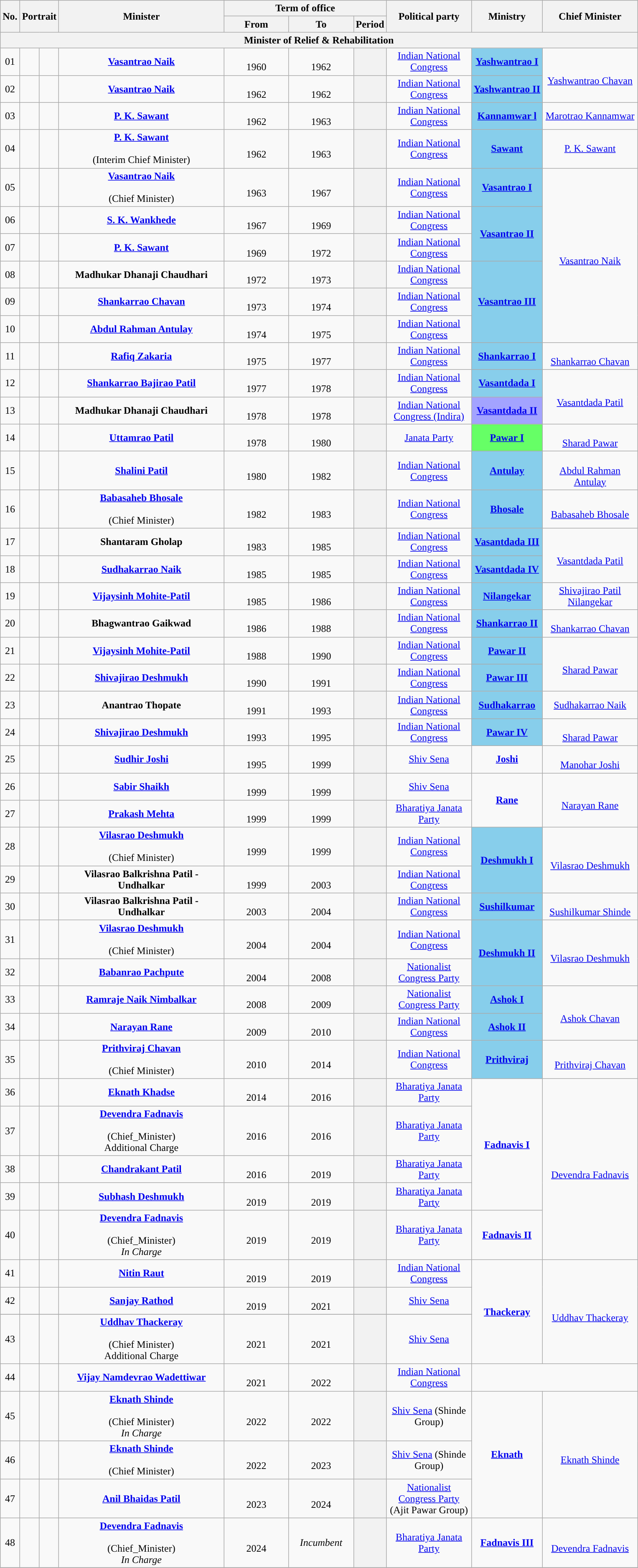<table class="wikitable" style="text-align:center">
<tr>
<th rowspan="2">No.</th>
<th rowspan="2" colspan="2">Portrait</th>
<th rowspan="2" style="width:16em">Minister<br></th>
<th colspan="3">Term of office</th>
<th rowspan="2" style="width:8em">Political party</th>
<th rowspan="2">Ministry</th>
<th rowspan="2" style="width:9em">Chief Minister</th>
</tr>
<tr>
<th style="width:6em">From</th>
<th style="width:6em">To</th>
<th>Period</th>
</tr>
<tr>
<th colspan="10">Minister of Relief & Rehabilitation</th>
</tr>
<tr>
<td>01</td>
<td style="color:inherit;background:"></td>
<td></td>
<td><strong><a href='#'>Vasantrao Naik</a></strong> <br> </td>
<td><br>1960</td>
<td><br>1962</td>
<th></th>
<td><a href='#'>Indian National Congress</a></td>
<td bgcolor="#87CEEB"><a href='#'><strong>Yashwantrao I</strong></a></td>
<td rowspan="2"> <br><a href='#'>Yashwantrao Chavan</a></td>
</tr>
<tr>
<td>02</td>
<td style="color:inherit;background:"></td>
<td></td>
<td><strong><a href='#'>Vasantrao Naik</a></strong> <br> </td>
<td><br>1962</td>
<td><br>1962</td>
<th></th>
<td><a href='#'>Indian National Congress</a></td>
<td bgcolor="#87CEEB"><a href='#'><strong>Yashwantrao II</strong></a></td>
</tr>
<tr>
<td>03</td>
<td style="color:inherit;background:"></td>
<td></td>
<td><strong><a href='#'>P. K. Sawant</a></strong> <br> </td>
<td><br>1962</td>
<td><br>1963</td>
<th></th>
<td><a href='#'>Indian National Congress</a></td>
<td bgcolor="#87CEEB"><a href='#'><strong>Kannamwar l</strong></a></td>
<td><a href='#'>Marotrao Kannamwar</a></td>
</tr>
<tr>
<td>04</td>
<td style="color:inherit;background:"></td>
<td></td>
<td><strong><a href='#'>P. K. Sawant</a></strong> <br>  <br>(Interim Chief Minister)</td>
<td><br>1962</td>
<td><br>1963</td>
<th></th>
<td><a href='#'>Indian National Congress</a></td>
<td bgcolor="#87CEEB"><a href='#'><strong>Sawant</strong></a></td>
<td><a href='#'>P. K. Sawant</a></td>
</tr>
<tr>
<td>05</td>
<td style="color:inherit;background:"></td>
<td></td>
<td><strong><a href='#'>Vasantrao Naik</a></strong> <br> <br> (Chief Minister)</td>
<td><br>1963</td>
<td><br>1967</td>
<th></th>
<td><a href='#'>Indian National Congress</a></td>
<td bgcolor="#87CEEB"><a href='#'><strong>Vasantrao I</strong></a></td>
<td rowspan="6"><br><a href='#'>Vasantrao Naik</a></td>
</tr>
<tr>
<td>06</td>
<td style="color:inherit;background:"></td>
<td></td>
<td><strong><a href='#'>S. K. Wankhede</a></strong> <br> </td>
<td><br>1967</td>
<td><br>1969</td>
<th></th>
<td><a href='#'>Indian National Congress</a></td>
<td rowspan="2" bgcolor="#87CEEB"><a href='#'><strong>Vasantrao II</strong></a></td>
</tr>
<tr>
<td>07</td>
<td style="color:inherit;background:"></td>
<td></td>
<td><strong><a href='#'>P. K. Sawant</a></strong> <br> </td>
<td><br>1969</td>
<td><br>1972</td>
<th></th>
<td><a href='#'>Indian National Congress</a></td>
</tr>
<tr>
<td>08</td>
<td style="color:inherit;background:"></td>
<td></td>
<td><strong>Madhukar Dhanaji Chaudhari</strong> <br> </td>
<td><br>1972</td>
<td><br>1973</td>
<th></th>
<td><a href='#'>Indian National Congress</a></td>
<td rowspan="3" bgcolor="#87CEEB"><a href='#'><strong>Vasantrao III</strong></a></td>
</tr>
<tr>
<td>09</td>
<td style="color:inherit;background:"></td>
<td></td>
<td><strong><a href='#'>Shankarrao Chavan</a></strong> <br> </td>
<td><br>1973</td>
<td><br>1974</td>
<th></th>
<td><a href='#'>Indian National Congress</a></td>
</tr>
<tr>
<td>10</td>
<td style="color:inherit;background:"></td>
<td></td>
<td><strong><a href='#'>Abdul Rahman Antulay</a></strong> <br> </td>
<td><br>1974</td>
<td><br>1975</td>
<th></th>
<td><a href='#'>Indian National Congress</a></td>
</tr>
<tr>
<td>11</td>
<td style="color:inherit;background:"></td>
<td></td>
<td><strong><a href='#'>Rafiq Zakaria</a></strong> <br> </td>
<td><br>1975</td>
<td><br>1977</td>
<th></th>
<td><a href='#'>Indian National Congress</a></td>
<td rowspan="1" bgcolor="#87CEEB"><a href='#'><strong>Shankarrao I</strong></a></td>
<td rowspan="1"><br><a href='#'>Shankarrao Chavan</a></td>
</tr>
<tr>
<td>12</td>
<td style="color:inherit;background:"></td>
<td></td>
<td><strong><a href='#'>Shankarrao Bajirao Patil</a></strong> <br> </td>
<td><br>1977</td>
<td><br>1978</td>
<th></th>
<td><a href='#'>Indian National Congress</a></td>
<td rowspan="1" bgcolor="#88CEEB"><a href='#'><strong>Vasantdada I</strong></a></td>
<td rowspan="2"><br><a href='#'>Vasantdada Patil</a></td>
</tr>
<tr>
<td>13</td>
<td style="color:inherit;background:"></td>
<td></td>
<td><strong>Madhukar Dhanaji Chaudhari</strong> <br> </td>
<td><br>1978</td>
<td><br>1978</td>
<th></th>
<td><a href='#'>Indian National Congress (Indira)</a></td>
<td rowspan="1" bgcolor="#A3A3FF"><a href='#'><strong>Vasantdada II</strong></a></td>
</tr>
<tr>
<td>14</td>
<td style="color:inherit;background:"></td>
<td></td>
<td><strong><a href='#'>Uttamrao Patil</a></strong> <br> </td>
<td><br>1978</td>
<td><br>1980</td>
<th></th>
<td><a href='#'>Janata Party</a></td>
<td rowspan="1" bgcolor="#66FF66"><a href='#'><strong>Pawar I</strong></a></td>
<td rowspan="1"><br><a href='#'>Sharad Pawar</a></td>
</tr>
<tr>
<td>15</td>
<td style="color:inherit;background:"></td>
<td></td>
<td><strong><a href='#'>Shalini Patil</a></strong> <br> </td>
<td><br>1980</td>
<td><br>1982</td>
<th></th>
<td><a href='#'>Indian National Congress</a></td>
<td rowspan="1" bgcolor="#87CEEB"><a href='#'><strong>Antulay</strong></a></td>
<td rowspan="1"> <br><a href='#'>Abdul Rahman Antulay</a></td>
</tr>
<tr>
<td>16</td>
<td style="color:inherit;background:"></td>
<td></td>
<td><strong><a href='#'>Babasaheb Bhosale</a></strong>  <br> <br> (Chief Minister)</td>
<td><br>1982</td>
<td><br>1983</td>
<th></th>
<td><a href='#'>Indian National Congress</a></td>
<td rowspan="1" bgcolor="#87CEEB"><a href='#'><strong>Bhosale</strong></a></td>
<td rowspan="1"> <br><a href='#'>Babasaheb Bhosale</a></td>
</tr>
<tr>
<td>17</td>
<td style="color:inherit;background:"></td>
<td></td>
<td><strong>Shantaram Gholap</strong> <br> </td>
<td><br>1983</td>
<td><br>1985</td>
<th></th>
<td><a href='#'>Indian National Congress</a></td>
<td rowspan="1" bgcolor="#87CEEB"><a href='#'><strong>Vasantdada III</strong></a></td>
<td rowspan="2"><br><a href='#'>Vasantdada Patil</a></td>
</tr>
<tr>
<td>18</td>
<td style="color:inherit;background:"></td>
<td></td>
<td><strong><a href='#'>Sudhakarrao Naik</a></strong> <br> </td>
<td><br>1985</td>
<td><br>1985</td>
<th></th>
<td><a href='#'>Indian National Congress</a></td>
<td bgcolor="#87CEEB"><a href='#'><strong>Vasantdada IV</strong></a></td>
</tr>
<tr>
<td>19</td>
<td style="color:inherit;background:"></td>
<td></td>
<td><strong><a href='#'>Vijaysinh Mohite-Patil</a></strong> <br> </td>
<td><br>1985</td>
<td><br>1986</td>
<th></th>
<td><a href='#'>Indian National Congress</a></td>
<td bgcolor="#87CEEB"><a href='#'><strong>Nilangekar</strong></a></td>
<td><a href='#'>Shivajirao Patil Nilangekar</a></td>
</tr>
<tr>
<td>20</td>
<td style="color:inherit;background:"></td>
<td></td>
<td><strong>Bhagwantrao Gaikwad</strong> <br> </td>
<td><br>1986</td>
<td><br>1988</td>
<th></th>
<td><a href='#'>Indian National Congress</a></td>
<td rowspan="1"bgcolor="#87CEEB"><a href='#'><strong>Shankarrao II</strong></a></td>
<td rowspan="1"> <br><a href='#'>Shankarrao Chavan</a></td>
</tr>
<tr>
<td>21</td>
<td style="color:inherit;background:"></td>
<td></td>
<td><strong><a href='#'>Vijaysinh Mohite-Patil</a></strong> <br> </td>
<td><br>1988</td>
<td><br>1990</td>
<th></th>
<td><a href='#'>Indian National Congress</a></td>
<td rowspan="1" bgcolor="#87CEEB"><a href='#'><strong>Pawar II</strong></a></td>
<td rowspan="2"> <br><a href='#'>Sharad Pawar</a></td>
</tr>
<tr>
<td>22</td>
<td style="color:inherit;background:"></td>
<td></td>
<td><strong><a href='#'>Shivajirao Deshmukh</a></strong> <br> </td>
<td><br>1990</td>
<td><br>1991</td>
<th></th>
<td><a href='#'>Indian National Congress</a></td>
<td rowspan="1" bgcolor="#87CEEB"><a href='#'><strong>Pawar III</strong></a></td>
</tr>
<tr>
<td>23</td>
<td style="color:inherit;background:"></td>
<td></td>
<td><strong>Anantrao Thopate</strong> <br> </td>
<td><br>1991</td>
<td><br>1993</td>
<th></th>
<td><a href='#'>Indian National Congress</a></td>
<td rowspan="1" bgcolor="#87CEEB"><a href='#'><strong>Sudhakarrao</strong></a></td>
<td rowspan="1"><a href='#'>Sudhakarrao Naik</a></td>
</tr>
<tr>
<td>24</td>
<td style="color:inherit;background:"></td>
<td></td>
<td><strong><a href='#'>Shivajirao Deshmukh</a></strong> <br> </td>
<td><br>1993</td>
<td><br>1995</td>
<th></th>
<td><a href='#'>Indian National Congress</a></td>
<td bgcolor="#87CEEB"><a href='#'><strong>Pawar IV</strong></a></td>
<td> <br><a href='#'>Sharad Pawar</a></td>
</tr>
<tr>
<td>25</td>
<td style="color:inherit;background:"></td>
<td></td>
<td><strong><a href='#'>Sudhir Joshi</a></strong> <br> </td>
<td><br>1995</td>
<td><br>1999</td>
<th></th>
<td><a href='#'>Shiv Sena</a></td>
<td rowspan="1"><a href='#'><strong>Joshi</strong></a></td>
<td rowspan="1"> <br><a href='#'>Manohar Joshi</a></td>
</tr>
<tr>
<td>26</td>
<td style="color:inherit;background:"></td>
<td></td>
<td><strong><a href='#'>Sabir Shaikh</a></strong> <br> </td>
<td><br>1999</td>
<td><br>1999</td>
<th></th>
<td><a href='#'>Shiv Sena</a></td>
<td rowspan="2"><a href='#'><strong>Rane</strong></a></td>
<td rowspan="2"> <br><a href='#'>Narayan Rane</a></td>
</tr>
<tr>
<td>27</td>
<td style="color:inherit;background:"></td>
<td></td>
<td><strong><a href='#'>Prakash Mehta</a></strong> <br> </td>
<td><br>1999</td>
<td><br>1999</td>
<th></th>
<td><a href='#'>Bharatiya Janata Party</a></td>
</tr>
<tr>
<td>28</td>
<td style="color:inherit;background:"></td>
<td></td>
<td><strong><a href='#'>Vilasrao Deshmukh</a></strong> <br> <br> (Chief Minister)</td>
<td><br>1999</td>
<td><br>1999</td>
<th></th>
<td><a href='#'>Indian National Congress</a></td>
<td rowspan="2" bgcolor="#87CEEB"><a href='#'><strong>Deshmukh I</strong></a></td>
<td rowspan="2"> <br><a href='#'>Vilasrao Deshmukh</a></td>
</tr>
<tr>
<td>29</td>
<td style="color:inherit;background:"></td>
<td></td>
<td><strong>Vilasrao Balkrishna Patil - Undhalkar</strong> <br> </td>
<td><br>1999</td>
<td><br>2003</td>
<th></th>
<td><a href='#'>Indian National Congress</a></td>
</tr>
<tr>
<td>30</td>
<td style="color:inherit;background:"></td>
<td></td>
<td><strong>Vilasrao Balkrishna Patil - Undhalkar</strong> <br> </td>
<td><br>2003</td>
<td><br>2004</td>
<th></th>
<td><a href='#'>Indian National Congress</a></td>
<td rowspan="1" bgcolor="#87CEEB"><a href='#'><strong>Sushilkumar</strong></a></td>
<td rowspan="1"> <br><a href='#'>Sushilkumar Shinde</a></td>
</tr>
<tr>
<td>31</td>
<td style="color:inherit;background:"></td>
<td></td>
<td><strong><a href='#'>Vilasrao Deshmukh</a></strong> <br> <br> (Chief Minister)</td>
<td><br>2004</td>
<td><br>2004</td>
<th></th>
<td><a href='#'>Indian National Congress</a></td>
<td rowspan="2" bgcolor="#87CEEB"><a href='#'><strong>Deshmukh II</strong></a></td>
<td rowspan="2"> <br><a href='#'>Vilasrao Deshmukh</a></td>
</tr>
<tr>
<td>32</td>
<td style="color:inherit;background:"></td>
<td></td>
<td><strong><a href='#'>Babanrao Pachpute</a></strong> <br> </td>
<td><br>2004</td>
<td><br>2008</td>
<th></th>
<td><a href='#'>Nationalist Congress Party</a></td>
</tr>
<tr>
<td>33</td>
<td style="color:inherit;background:"></td>
<td></td>
<td><strong><a href='#'>Ramraje Naik Nimbalkar</a></strong> <br> </td>
<td><br>2008</td>
<td><br>2009</td>
<th></th>
<td><a href='#'>Nationalist Congress Party</a></td>
<td bgcolor="#87CEEB"><a href='#'><strong>Ashok I</strong></a></td>
<td rowspan="2"><br><a href='#'>Ashok Chavan</a></td>
</tr>
<tr>
<td>34</td>
<td style="color:inherit;background:"></td>
<td></td>
<td><strong><a href='#'>Narayan Rane</a></strong> <br> </td>
<td><br>2009</td>
<td><br>2010</td>
<th></th>
<td><a href='#'>Indian National Congress</a></td>
<td bgcolor="#87CEEB"><a href='#'><strong>Ashok II</strong></a></td>
</tr>
<tr>
<td>35</td>
<td style="color:inherit;background:"></td>
<td></td>
<td><strong><a href='#'>Prithviraj Chavan</a></strong><br>  <br> (Chief Minister)</td>
<td><br>2010</td>
<td><br>2014</td>
<th></th>
<td><a href='#'>Indian National Congress</a></td>
<td rowspan="1" bgcolor="#87CEEB"><a href='#'><strong>Prithviraj</strong></a></td>
<td rowspan="1"><br><a href='#'>Prithviraj Chavan</a></td>
</tr>
<tr>
<td>36</td>
<td style="color:inherit;background:"></td>
<td></td>
<td><strong><a href='#'>Eknath Khadse</a></strong>  <br> </td>
<td><br>2014</td>
<td><br>2016</td>
<th></th>
<td rowspan="1"><a href='#'>Bharatiya Janata Party</a></td>
<td rowspan="4"><a href='#'><strong>Fadnavis I</strong></a></td>
<td rowspan="5"> <br><a href='#'>Devendra Fadnavis</a></td>
</tr>
<tr>
<td>37</td>
<td style="color:inherit;background:"></td>
<td></td>
<td><strong><a href='#'>Devendra Fadnavis</a></strong> <br> <br>(Chief_Minister) <br>Additional Charge</td>
<td><br>2016</td>
<td><br>2016</td>
<th></th>
<td rowspan="1"><a href='#'>Bharatiya Janata Party</a></td>
</tr>
<tr>
<td>38</td>
<td style="color:inherit;background:"></td>
<td></td>
<td><strong><a href='#'>Chandrakant Patil</a></strong> <br> </td>
<td><br>2016</td>
<td><br>2019</td>
<th></th>
<td><a href='#'>Bharatiya Janata Party</a></td>
</tr>
<tr>
<td>39</td>
<td style="color:inherit;background:"></td>
<td></td>
<td><strong><a href='#'>Subhash Deshmukh</a></strong> <br> </td>
<td><br>2019</td>
<td><br>2019</td>
<th></th>
<td><a href='#'>Bharatiya Janata Party</a></td>
</tr>
<tr>
<td>40</td>
<td style="color:inherit;background:"></td>
<td></td>
<td><strong><a href='#'>Devendra Fadnavis</a></strong>  <br> <br>(Chief_Minister) <br><em>In Charge</em></td>
<td><br>2019</td>
<td><br>2019</td>
<th></th>
<td><a href='#'>Bharatiya Janata Party</a></td>
<td rowspan="1"><a href='#'><strong>Fadnavis II</strong></a></td>
</tr>
<tr>
<td>41</td>
<td style="color:inherit;background:"></td>
<td></td>
<td><strong><a href='#'>Nitin Raut</a></strong> <br> </td>
<td><br>2019</td>
<td><br>2019</td>
<th></th>
<td><a href='#'>Indian National Congress</a></td>
<td rowspan="4"><a href='#'><strong>Thackeray</strong></a></td>
<td rowspan="4"> <br><a href='#'>Uddhav Thackeray</a></td>
</tr>
<tr>
<td>42</td>
<td style="color:inherit;background:"></td>
<td></td>
<td><strong><a href='#'>Sanjay Rathod</a></strong> <br> </td>
<td><br>2019</td>
<td><br>2021</td>
<th></th>
<td><a href='#'>Shiv Sena</a></td>
</tr>
<tr>
</tr>
<tr>
<td>43</td>
<td style="color:inherit;background:"></td>
<td></td>
<td><strong><a href='#'>Uddhav Thackeray</a></strong> <br> <br>(Chief Minister) <br>Additional Charge</td>
<td><br>2021</td>
<td><br>2021</td>
<th></th>
<td><a href='#'>Shiv Sena</a></td>
</tr>
<tr>
<td>44</td>
<td style="color:inherit;background:"></td>
<td></td>
<td><strong><a href='#'>Vijay Namdevrao Wadettiwar</a></strong> <br> </td>
<td><br>2021</td>
<td><br>2022</td>
<th></th>
<td><a href='#'>Indian National Congress</a></td>
</tr>
<tr>
<td>45</td>
<td style="color:inherit;background:"></td>
<td></td>
<td><strong><a href='#'>Eknath Shinde</a></strong> <br>  <br>(Chief Minister)<br><em>In Charge</em></td>
<td><br>2022</td>
<td><br>2022</td>
<th></th>
<td><a href='#'>Shiv Sena</a> (Shinde Group)</td>
<td rowspan="3"><a href='#'><strong>Eknath</strong></a></td>
<td rowspan="3"> <br><a href='#'>Eknath Shinde</a></td>
</tr>
<tr>
<td>46</td>
<td style="color:inherit;background:"></td>
<td></td>
<td><strong><a href='#'>Eknath Shinde</a></strong> <br>  <br>(Chief Minister)</td>
<td><br>2022</td>
<td><br>2023</td>
<th></th>
<td><a href='#'>Shiv Sena</a> (Shinde Group)</td>
</tr>
<tr>
<td>47</td>
<td style="color:inherit;background:"></td>
<td></td>
<td><strong><a href='#'>Anil Bhaidas Patil</a></strong> <br> </td>
<td><br>2023</td>
<td><br>2024</td>
<th></th>
<td><a href='#'>Nationalist Congress Party</a> (Ajit Pawar Group)</td>
</tr>
<tr>
<td>48</td>
<td style="color:inherit;background:"></td>
<td></td>
<td><strong><a href='#'>Devendra Fadnavis</a></strong>  <br> <br>(Chief_Minister) <br><em>In Charge</em></td>
<td><br>2024</td>
<td><em>Incumbent</em></td>
<th></th>
<td><a href='#'>Bharatiya Janata Party</a></td>
<td rowspan="1"><a href='#'><strong>Fadnavis III</strong></a></td>
<td rowspan="1"> <br><a href='#'>Devendra Fadnavis</a></td>
</tr>
<tr>
</tr>
</table>
